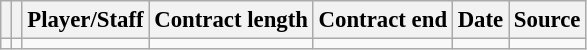<table class="wikitable plainrowheaders sortable" style="font-size:95%">
<tr>
<th></th>
<th></th>
<th scope="col">Player/Staff</th>
<th>Contract length</th>
<th>Contract end</th>
<th scope="col">Date</th>
<th>Source</th>
</tr>
<tr>
<td style="text-align:center;"></td>
<td style="text-align:center;"></td>
<td></td>
<td style="text-align:center;"></td>
<td style="text-align:center;"></td>
<td style="text-align:center;"></td>
<td style="text-align:center;"></td>
</tr>
</table>
